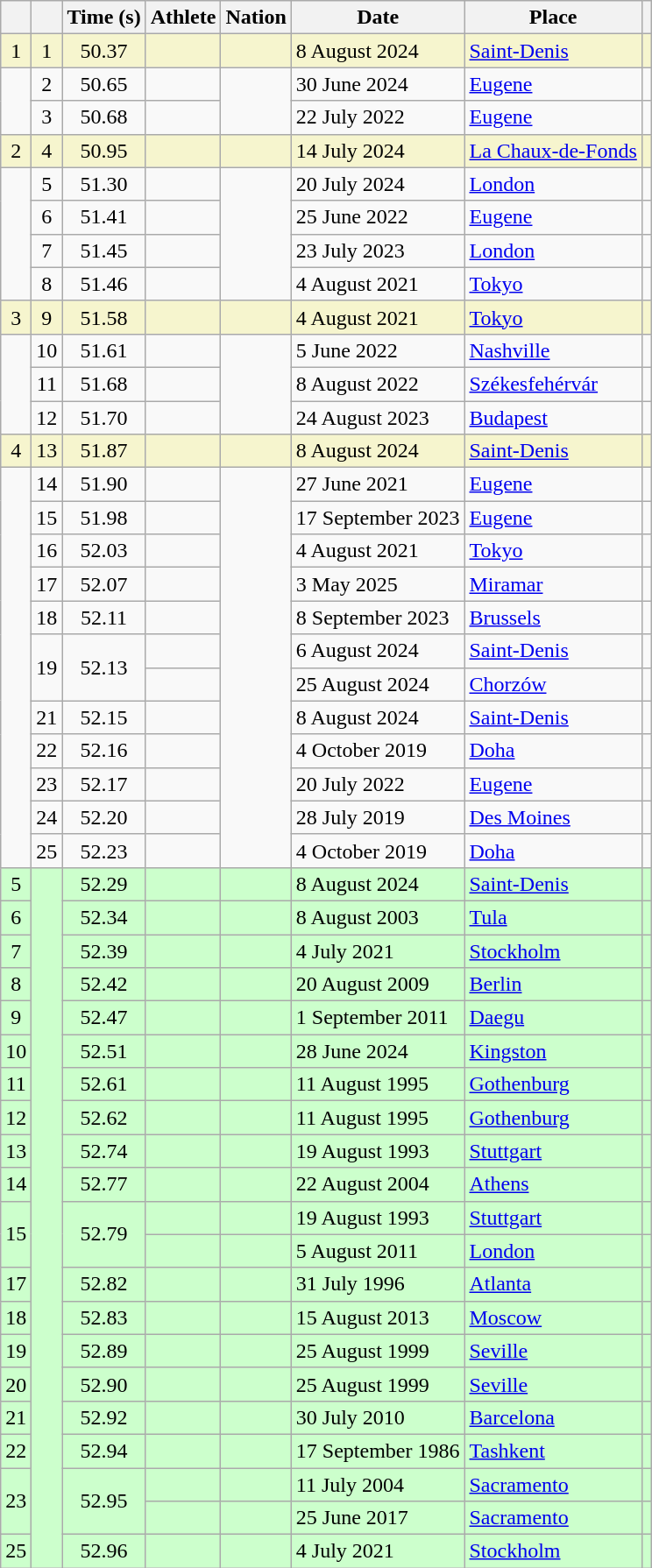<table class="wikitable sortable">
<tr>
<th></th>
<th></th>
<th>Time (s)</th>
<th>Athlete</th>
<th>Nation</th>
<th>Date</th>
<th>Place</th>
<th class="unsortable"></th>
</tr>
<tr bgcolor="#f6F5CE">
<td align=center>1</td>
<td align=center>1</td>
<td align=center>50.37</td>
<td></td>
<td></td>
<td>8 August 2024</td>
<td><a href='#'>Saint-Denis</a></td>
<td></td>
</tr>
<tr>
<td rowspan="2" align=center></td>
<td align=center>2</td>
<td align=center>50.65</td>
<td></td>
<td rowspan="2"></td>
<td>30 June 2024</td>
<td><a href='#'>Eugene</a></td>
<td></td>
</tr>
<tr>
<td align=center>3</td>
<td align=center>50.68</td>
<td></td>
<td>22 July 2022</td>
<td><a href='#'>Eugene</a></td>
<td></td>
</tr>
<tr bgcolor="#f6F5CE">
<td align=center>2</td>
<td align=center>4</td>
<td align=center>50.95</td>
<td></td>
<td></td>
<td>14 July 2024</td>
<td><a href='#'>La Chaux-de-Fonds</a></td>
<td></td>
</tr>
<tr>
<td rowspan=4></td>
<td align=center>5</td>
<td align=center>51.30</td>
<td></td>
<td rowspan=4></td>
<td>20 July 2024</td>
<td><a href='#'>London</a></td>
<td></td>
</tr>
<tr>
<td align=center>6</td>
<td align=center>51.41</td>
<td></td>
<td>25 June 2022</td>
<td><a href='#'>Eugene</a></td>
<td></td>
</tr>
<tr>
<td align=center>7</td>
<td align=center>51.45</td>
<td></td>
<td>23 July 2023</td>
<td><a href='#'>London</a></td>
<td></td>
</tr>
<tr>
<td align=center>8</td>
<td align=center>51.46</td>
<td></td>
<td>4 August 2021</td>
<td><a href='#'>Tokyo</a></td>
<td></td>
</tr>
<tr bgcolor="#f6F5CE">
<td align=center>3</td>
<td align=center>9</td>
<td align=center>51.58</td>
<td></td>
<td></td>
<td>4 August 2021</td>
<td><a href='#'>Tokyo</a></td>
<td></td>
</tr>
<tr>
<td rowspan="3"></td>
<td align=center>10</td>
<td align=center>51.61</td>
<td></td>
<td rowspan="3"></td>
<td>5 June 2022</td>
<td><a href='#'>Nashville</a></td>
<td></td>
</tr>
<tr>
<td align=center>11</td>
<td align=center>51.68</td>
<td></td>
<td>8 August 2022</td>
<td><a href='#'>Székesfehérvár</a></td>
<td></td>
</tr>
<tr>
<td align=center>12</td>
<td align=center>51.70</td>
<td></td>
<td>24 August 2023</td>
<td><a href='#'>Budapest</a></td>
<td></td>
</tr>
<tr bgcolor="#f6F5CE">
<td align=center>4</td>
<td align=center>13</td>
<td align=center>51.87</td>
<td></td>
<td></td>
<td>8 August 2024</td>
<td><a href='#'>Saint-Denis</a></td>
<td></td>
</tr>
<tr>
<td rowspan="12"></td>
<td align=center>14</td>
<td align=center>51.90</td>
<td></td>
<td rowspan="12"></td>
<td>27 June 2021</td>
<td><a href='#'>Eugene</a></td>
<td></td>
</tr>
<tr>
<td align=center>15</td>
<td align=center>51.98</td>
<td></td>
<td>17 September 2023</td>
<td><a href='#'>Eugene</a></td>
<td></td>
</tr>
<tr>
<td align=center>16</td>
<td align=center>52.03</td>
<td></td>
<td>4 August 2021</td>
<td><a href='#'>Tokyo</a></td>
<td></td>
</tr>
<tr>
<td align=center>17</td>
<td align=center>52.07</td>
<td></td>
<td>3 May 2025</td>
<td><a href='#'>Miramar</a></td>
<td></td>
</tr>
<tr>
<td align="center">18</td>
<td align="center">52.11</td>
<td></td>
<td>8 September 2023</td>
<td><a href='#'>Brussels</a></td>
<td></td>
</tr>
<tr>
<td rowspan="2" align="center">19</td>
<td rowspan="2" align="center">52.13</td>
<td></td>
<td>6 August 2024</td>
<td><a href='#'>Saint-Denis</a></td>
<td></td>
</tr>
<tr>
<td></td>
<td>25 August 2024</td>
<td><a href='#'>Chorzów</a></td>
<td></td>
</tr>
<tr>
<td align=center>21</td>
<td align=center>52.15</td>
<td></td>
<td>8 August 2024</td>
<td><a href='#'>Saint-Denis</a></td>
<td></td>
</tr>
<tr>
<td align=center>22</td>
<td align=center>52.16</td>
<td></td>
<td>4 October 2019</td>
<td><a href='#'>Doha</a></td>
<td></td>
</tr>
<tr>
<td align=center>23</td>
<td align=center>52.17</td>
<td></td>
<td>20 July 2022</td>
<td><a href='#'>Eugene</a></td>
<td></td>
</tr>
<tr>
<td align=center>24</td>
<td align="center">52.20</td>
<td></td>
<td>28 July 2019</td>
<td><a href='#'>Des Moines</a></td>
<td></td>
</tr>
<tr>
<td align=center>25</td>
<td align="center">52.23</td>
<td></td>
<td>4 October 2019</td>
<td><a href='#'>Doha</a></td>
<td></td>
</tr>
<tr bgcolor="#CCFFCC">
<td align=center>5</td>
<td rowspan="21" align=center></td>
<td align=center>52.29</td>
<td></td>
<td></td>
<td>8 August 2024</td>
<td><a href='#'>Saint-Denis</a></td>
<td></td>
</tr>
<tr bgcolor="#CCFFCC">
<td align=center>6</td>
<td align=center>52.34</td>
<td></td>
<td></td>
<td>8 August 2003</td>
<td><a href='#'>Tula</a></td>
<td></td>
</tr>
<tr bgcolor="#CCFFCC">
<td align=center>7</td>
<td align=center>52.39</td>
<td></td>
<td></td>
<td>4 July 2021</td>
<td><a href='#'>Stockholm</a></td>
<td></td>
</tr>
<tr bgcolor="#CCFFCC">
<td align=center>8</td>
<td align=center>52.42</td>
<td></td>
<td></td>
<td>20 August 2009</td>
<td><a href='#'>Berlin</a></td>
<td></td>
</tr>
<tr bgcolor="#CCFFCC">
<td align=center>9</td>
<td align=center>52.47</td>
<td></td>
<td></td>
<td>1 September 2011</td>
<td><a href='#'>Daegu</a></td>
<td></td>
</tr>
<tr bgcolor="#CCFFCC">
<td align=center>10</td>
<td align=center>52.51</td>
<td></td>
<td></td>
<td>28 June 2024</td>
<td><a href='#'>Kingston</a></td>
<td></td>
</tr>
<tr bgcolor="#CCFFCC">
<td align=center>11</td>
<td align=center>52.61</td>
<td></td>
<td></td>
<td>11 August 1995</td>
<td><a href='#'>Gothenburg</a></td>
<td></td>
</tr>
<tr bgcolor="#CCFFCC">
<td align=center>12</td>
<td align=center>52.62</td>
<td></td>
<td></td>
<td>11 August 1995</td>
<td><a href='#'>Gothenburg</a></td>
<td></td>
</tr>
<tr bgcolor="#CCFFCC">
<td align=center>13</td>
<td align=center>52.74</td>
<td></td>
<td></td>
<td>19 August 1993</td>
<td><a href='#'>Stuttgart</a></td>
<td></td>
</tr>
<tr bgcolor="#CCFFCC">
<td align=center>14</td>
<td align=center>52.77</td>
<td></td>
<td></td>
<td>22 August 2004</td>
<td><a href='#'>Athens</a></td>
<td></td>
</tr>
<tr bgcolor="#CCFFCC">
<td rowspan="2" align=center>15</td>
<td rowspan="2" align=center>52.79</td>
<td></td>
<td></td>
<td>19 August 1993</td>
<td><a href='#'>Stuttgart</a></td>
<td></td>
</tr>
<tr bgcolor="#CCFFCC">
<td></td>
<td></td>
<td>5 August 2011</td>
<td><a href='#'>London</a></td>
<td></td>
</tr>
<tr bgcolor="#CCFFCC">
<td align=center>17</td>
<td align=center>52.82</td>
<td></td>
<td></td>
<td>31 July 1996</td>
<td><a href='#'>Atlanta</a></td>
<td></td>
</tr>
<tr bgcolor="#CCFFCC">
<td align=center>18</td>
<td align=center>52.83</td>
<td></td>
<td></td>
<td>15 August 2013</td>
<td><a href='#'>Moscow</a></td>
<td></td>
</tr>
<tr bgcolor="#CCFFCC">
<td align=center>19</td>
<td align=center>52.89</td>
<td></td>
<td></td>
<td>25 August 1999</td>
<td><a href='#'>Seville</a></td>
<td></td>
</tr>
<tr bgcolor="#CCFFCC">
<td align=center>20</td>
<td align=center>52.90</td>
<td></td>
<td></td>
<td>25 August 1999</td>
<td><a href='#'>Seville</a></td>
<td></td>
</tr>
<tr bgcolor="#CCFFCC">
<td align=center>21</td>
<td align=center>52.92</td>
<td></td>
<td></td>
<td>30 July 2010</td>
<td><a href='#'>Barcelona</a></td>
<td></td>
</tr>
<tr bgcolor="#CCFFCC">
<td align=center>22</td>
<td align=center>52.94</td>
<td></td>
<td></td>
<td>17 September 1986</td>
<td><a href='#'>Tashkent</a></td>
<td></td>
</tr>
<tr bgcolor="#CCFFCC">
<td rowspan="2" align=center>23</td>
<td rowspan="2" align=center>52.95</td>
<td></td>
<td></td>
<td>11 July 2004</td>
<td><a href='#'>Sacramento</a></td>
<td></td>
</tr>
<tr bgcolor="#CCFFCC">
<td></td>
<td></td>
<td>25 June 2017</td>
<td><a href='#'>Sacramento</a></td>
<td></td>
</tr>
<tr bgcolor="#CCFFCC">
<td align=center>25</td>
<td align=center>52.96</td>
<td></td>
<td></td>
<td>4 July 2021</td>
<td><a href='#'>Stockholm</a></td>
<td></td>
</tr>
</table>
